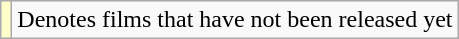<table class="wikitable">
<tr>
<td style="background:#FFFFCC;"></td>
<td>Denotes films that have not been released yet</td>
</tr>
</table>
